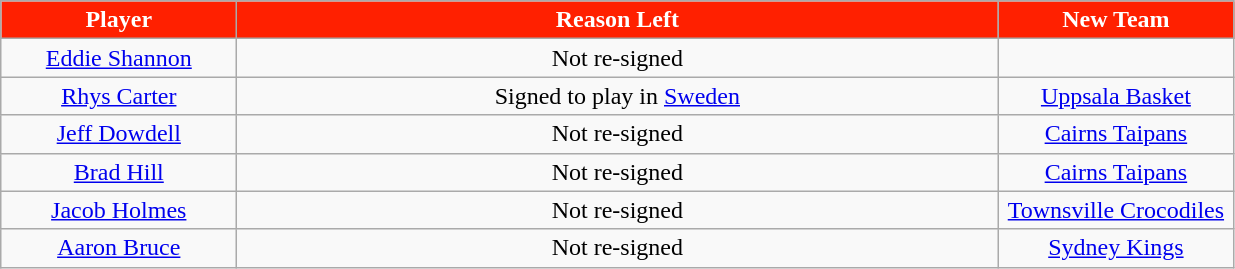<table class="wikitable sortable sortable">
<tr>
<th style="background:#ff2000; color:#ffffff" width=150>Player</th>
<th style="background:#ff2000; color:#ffffff" width=500>Reason Left</th>
<th style="background:#ff2000; color:#ffffff" width=150>New Team</th>
</tr>
<tr style="text-align: center">
<td><a href='#'>Eddie Shannon</a></td>
<td>Not re-signed</td>
<td></td>
</tr>
<tr style="text-align: center">
<td><a href='#'>Rhys Carter</a></td>
<td>Signed to play in <a href='#'>Sweden</a></td>
<td><a href='#'>Uppsala Basket</a></td>
</tr>
<tr style="text-align: center">
<td><a href='#'>Jeff Dowdell</a></td>
<td>Not re-signed</td>
<td><a href='#'>Cairns Taipans</a></td>
</tr>
<tr style="text-align: center">
<td><a href='#'>Brad Hill</a></td>
<td>Not re-signed</td>
<td><a href='#'>Cairns Taipans</a></td>
</tr>
<tr style="text-align: center">
<td><a href='#'>Jacob Holmes</a></td>
<td>Not re-signed</td>
<td><a href='#'>Townsville Crocodiles</a></td>
</tr>
<tr style="text-align: center">
<td><a href='#'>Aaron Bruce</a></td>
<td>Not re-signed</td>
<td><a href='#'>Sydney Kings</a></td>
</tr>
</table>
